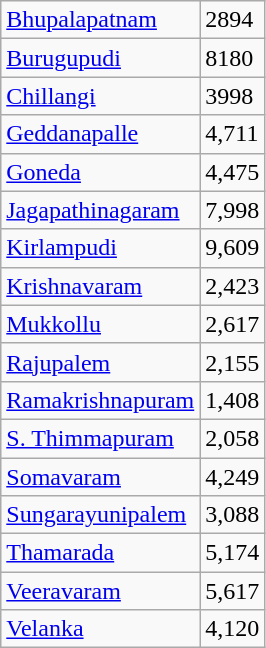<table class="wikitable">
<tr>
<td><a href='#'>Bhupalapatnam</a></td>
<td>2894</td>
</tr>
<tr>
<td><a href='#'>Burugupudi</a></td>
<td>8180</td>
</tr>
<tr>
<td><a href='#'>Chillangi</a></td>
<td>3998</td>
</tr>
<tr>
<td><a href='#'>Geddanapalle</a></td>
<td>4,711</td>
</tr>
<tr>
<td><a href='#'>Goneda</a></td>
<td>4,475</td>
</tr>
<tr>
<td><a href='#'>Jagapathinagaram</a></td>
<td>7,998</td>
</tr>
<tr>
<td><a href='#'>Kirlampudi</a></td>
<td>9,609</td>
</tr>
<tr>
<td><a href='#'>Krishnavaram</a></td>
<td>2,423</td>
</tr>
<tr>
<td><a href='#'>Mukkollu</a></td>
<td>2,617</td>
</tr>
<tr>
<td><a href='#'>Rajupalem</a></td>
<td>2,155</td>
</tr>
<tr>
<td><a href='#'>Ramakrishnapuram</a></td>
<td>1,408</td>
</tr>
<tr>
<td><a href='#'>S. Thimmapuram</a></td>
<td>2,058</td>
</tr>
<tr>
<td><a href='#'>Somavaram</a></td>
<td>4,249</td>
</tr>
<tr>
<td><a href='#'>Sungarayunipalem</a></td>
<td>3,088</td>
</tr>
<tr>
<td><a href='#'>Thamarada</a></td>
<td>5,174</td>
</tr>
<tr>
<td><a href='#'>Veeravaram</a></td>
<td>5,617</td>
</tr>
<tr>
<td><a href='#'>Velanka</a></td>
<td>4,120</td>
</tr>
</table>
